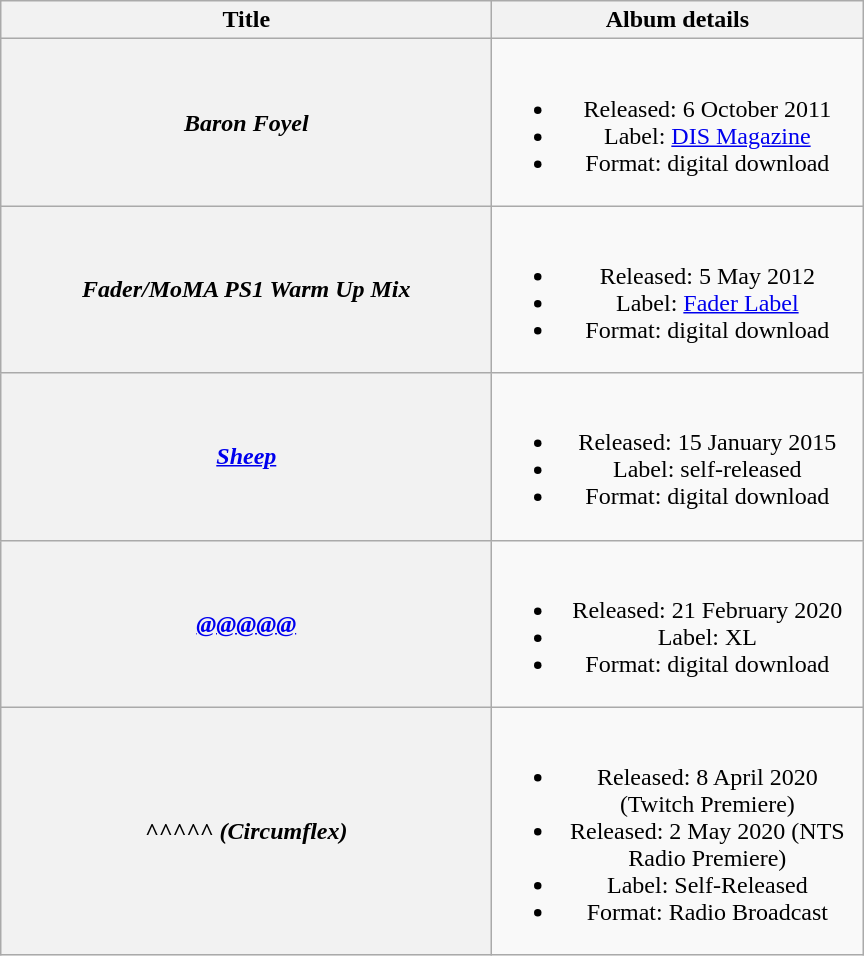<table class="wikitable plainrowheaders" style="text-align:center;">
<tr>
<th scope="col" style="width:20em;">Title</th>
<th scope="col" style="width:15em;">Album details</th>
</tr>
<tr>
<th scope="row"><em>Baron Foyel</em></th>
<td><br><ul><li>Released: 6 October 2011</li><li>Label: <a href='#'>DIS Magazine</a></li><li>Format: digital download</li></ul></td>
</tr>
<tr>
<th scope="row"><em>Fader/MoMA PS1 Warm Up Mix</em></th>
<td><br><ul><li>Released: 5 May 2012</li><li>Label: <a href='#'>Fader Label</a></li><li>Format: digital download</li></ul></td>
</tr>
<tr>
<th scope="row"><em><a href='#'>Sheep</a></em></th>
<td><br><ul><li>Released: 15 January 2015</li><li>Label: self-released</li><li>Format: digital download</li></ul></td>
</tr>
<tr>
<th scope="row"><em><a href='#'>@@@@@</a></em></th>
<td><br><ul><li>Released: 21 February 2020</li><li>Label: XL</li><li>Format: digital download</li></ul></td>
</tr>
<tr>
<th scope="row"><em>^^^^^ (Circumflex)</em></th>
<td><br><ul><li>Released: 8 April 2020 (Twitch Premiere)</li><li>Released: 2 May 2020 (NTS Radio Premiere)</li><li>Label: Self-Released</li><li>Format: Radio Broadcast</li></ul></td>
</tr>
</table>
